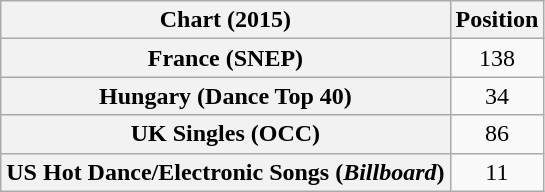<table class="wikitable sortable plainrowheaders" style="text-align:center">
<tr>
<th>Chart (2015)</th>
<th>Position</th>
</tr>
<tr>
<th scope="row">France (SNEP)</th>
<td>138</td>
</tr>
<tr>
<th scope="row">Hungary (Dance Top 40)</th>
<td>34</td>
</tr>
<tr>
<th scope="row">UK Singles (OCC)</th>
<td>86</td>
</tr>
<tr>
<th scope="row">US Hot Dance/Electronic Songs (<em>Billboard</em>)</th>
<td>11</td>
</tr>
</table>
